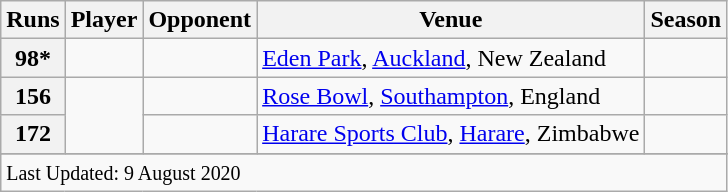<table class="wikitable plainrowheaders sortable">
<tr>
<th scope=col>Runs</th>
<th scope=col>Player</th>
<th scope=col>Opponent</th>
<th scope=col>Venue</th>
<th scope=col>Season</th>
</tr>
<tr>
<th>98*</th>
<td></td>
<td></td>
<td><a href='#'>Eden Park</a>, <a href='#'>Auckland</a>, New Zealand</td>
<td></td>
</tr>
<tr>
<th>156</th>
<td rowspan=2></td>
<td></td>
<td><a href='#'>Rose Bowl</a>, <a href='#'>Southampton</a>, England</td>
<td></td>
</tr>
<tr>
<th>172</th>
<td></td>
<td><a href='#'>Harare Sports Club</a>, <a href='#'>Harare</a>, Zimbabwe</td>
<td></td>
</tr>
<tr>
</tr>
<tr class=sortbottom>
<td colspan=5><small>Last Updated: 9 August 2020</small></td>
</tr>
</table>
